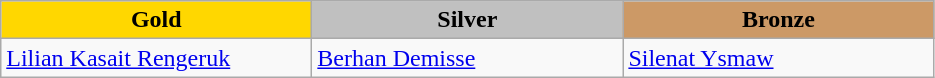<table class="wikitable" style="text-align:left">
<tr align="center">
<td width=200 bgcolor=gold><strong>Gold</strong></td>
<td width=200 bgcolor=silver><strong>Silver</strong></td>
<td width=200 bgcolor=CC9966><strong>Bronze</strong></td>
</tr>
<tr>
<td><a href='#'>Lilian Kasait Rengeruk</a><br></td>
<td><a href='#'>Berhan Demisse</a><br></td>
<td><a href='#'>Silenat Ysmaw</a><br></td>
</tr>
</table>
